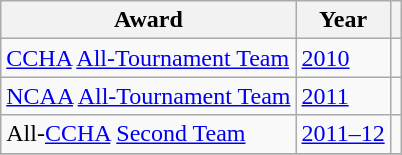<table class="wikitable">
<tr>
<th>Award</th>
<th>Year</th>
<th></th>
</tr>
<tr>
<td><a href='#'>CCHA</a> <a href='#'>All-Tournament Team</a></td>
<td><a href='#'>2010</a></td>
<td></td>
</tr>
<tr>
<td><a href='#'>NCAA</a> <a href='#'>All-Tournament Team</a></td>
<td><a href='#'>2011</a></td>
<td></td>
</tr>
<tr>
<td>All-<a href='#'>CCHA</a> <a href='#'>Second Team</a></td>
<td><a href='#'>2011–12</a></td>
<td></td>
</tr>
<tr>
</tr>
</table>
